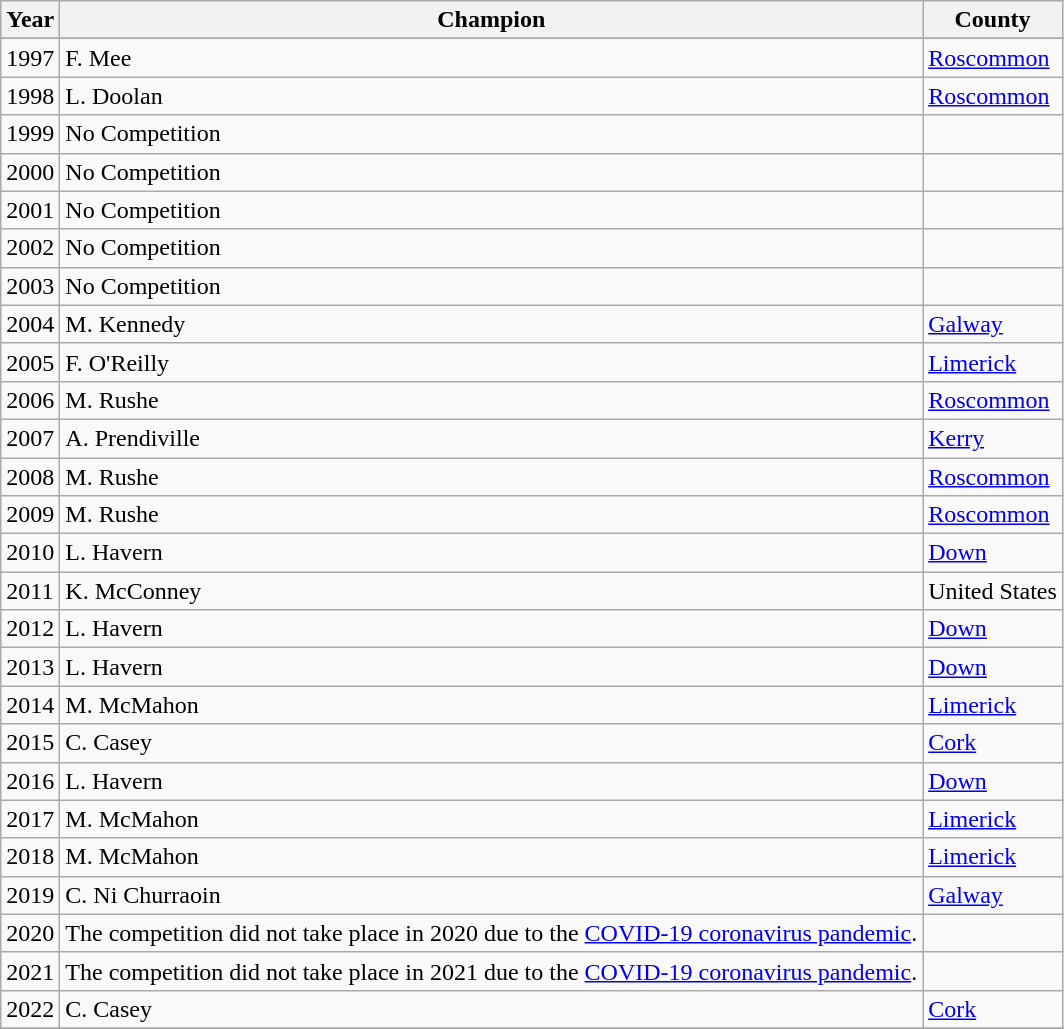<table class="wikitable">
<tr style="background:#efefef">
<th>Year</th>
<th>Champion</th>
<th>County</th>
</tr>
<tr align="center">
</tr>
<tr>
<td>1997</td>
<td>F. Mee</td>
<td><a href='#'>Roscommon</a> </td>
</tr>
<tr>
<td>1998</td>
<td>L. Doolan</td>
<td><a href='#'>Roscommon</a> </td>
</tr>
<tr>
<td>1999</td>
<td>No Competition</td>
<td></td>
</tr>
<tr>
<td>2000</td>
<td>No Competition</td>
<td></td>
</tr>
<tr>
<td>2001</td>
<td>No Competition</td>
<td></td>
</tr>
<tr>
<td>2002</td>
<td>No Competition</td>
<td></td>
</tr>
<tr>
<td>2003</td>
<td>No Competition</td>
<td></td>
</tr>
<tr>
<td>2004</td>
<td>M. Kennedy</td>
<td><a href='#'>Galway</a> </td>
</tr>
<tr>
<td>2005</td>
<td>F. O'Reilly</td>
<td><a href='#'>Limerick</a> </td>
</tr>
<tr>
<td>2006</td>
<td>M. Rushe</td>
<td><a href='#'>Roscommon</a> </td>
</tr>
<tr>
<td>2007</td>
<td>A. Prendiville</td>
<td><a href='#'>Kerry</a> </td>
</tr>
<tr>
<td>2008</td>
<td>M. Rushe</td>
<td><a href='#'>Roscommon</a> </td>
</tr>
<tr>
<td>2009</td>
<td>M. Rushe</td>
<td><a href='#'>Roscommon</a> </td>
</tr>
<tr>
<td>2010</td>
<td>L. Havern</td>
<td><a href='#'>Down</a> </td>
</tr>
<tr>
<td>2011</td>
<td>K. McConney</td>
<td>United States </td>
</tr>
<tr>
<td>2012</td>
<td>L. Havern</td>
<td><a href='#'>Down</a> </td>
</tr>
<tr>
<td>2013</td>
<td>L. Havern</td>
<td><a href='#'>Down</a> </td>
</tr>
<tr>
<td>2014</td>
<td>M. McMahon</td>
<td><a href='#'>Limerick</a> </td>
</tr>
<tr>
<td>2015</td>
<td>C. Casey</td>
<td><a href='#'>Cork</a> </td>
</tr>
<tr>
<td>2016</td>
<td>L. Havern</td>
<td><a href='#'>Down</a> </td>
</tr>
<tr>
<td>2017</td>
<td>M. McMahon</td>
<td><a href='#'>Limerick</a> </td>
</tr>
<tr>
<td>2018</td>
<td>M. McMahon</td>
<td><a href='#'>Limerick</a> </td>
</tr>
<tr>
<td>2019</td>
<td>C. Ni Churraoin</td>
<td><a href='#'>Galway</a> </td>
</tr>
<tr>
<td>2020</td>
<td>The competition did not take place in 2020 due to the <a href='#'>COVID-19 coronavirus pandemic</a>.</td>
<td></td>
</tr>
<tr>
<td>2021</td>
<td>The competition did not take place in 2021 due to the <a href='#'>COVID-19 coronavirus pandemic</a>.</td>
<td></td>
</tr>
<tr>
<td>2022</td>
<td>C. Casey</td>
<td><a href='#'>Cork</a> </td>
</tr>
<tr>
</tr>
</table>
